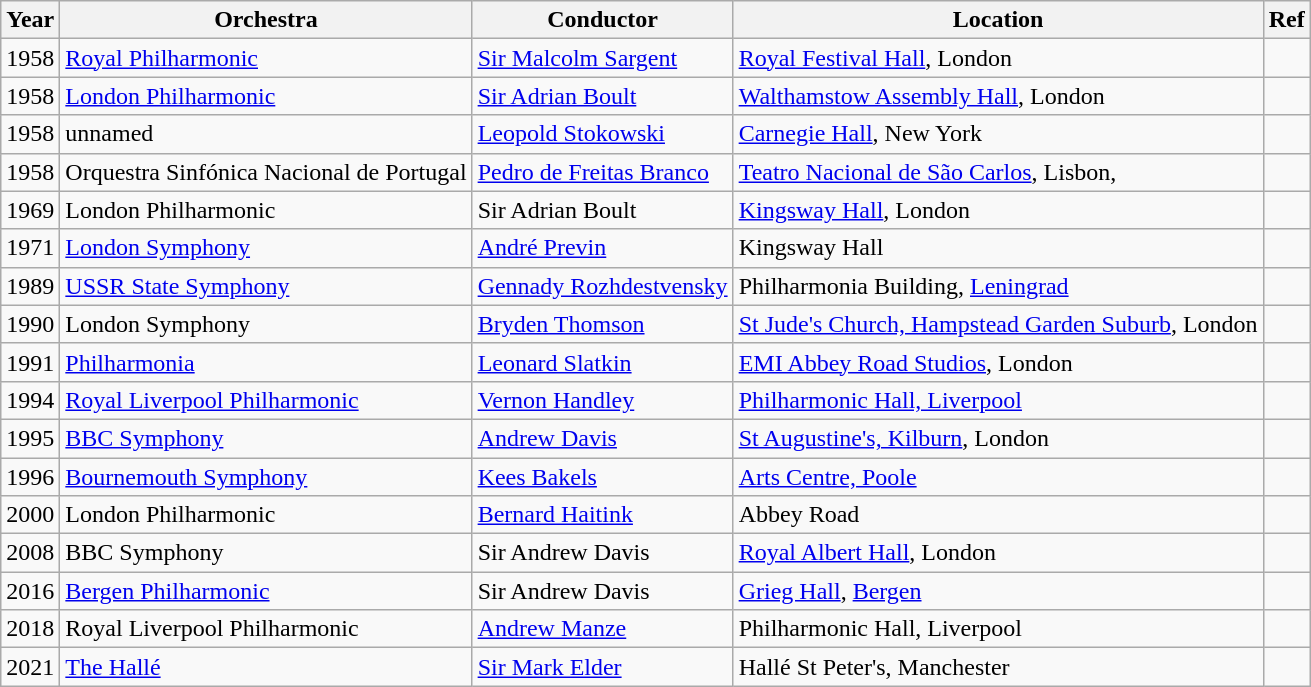<table class="wikitable plainrowheaders" style="text-align: left; margin-right: 0;">
<tr>
<th scope="col">Year</th>
<th scope="col">Orchestra</th>
<th scope="col">Conductor</th>
<th scope="col">Location</th>
<th scope="col">Ref</th>
</tr>
<tr>
<td>1958</td>
<td><a href='#'>Royal Philharmonic</a></td>
<td><a href='#'>Sir Malcolm Sargent</a></td>
<td><a href='#'>Royal Festival Hall</a>, London</td>
<td></td>
</tr>
<tr>
<td>1958</td>
<td><a href='#'>London Philharmonic</a></td>
<td><a href='#'>Sir Adrian Boult</a></td>
<td><a href='#'>Walthamstow Assembly Hall</a>, London</td>
<td></td>
</tr>
<tr>
<td>1958</td>
<td>unnamed</td>
<td><a href='#'>Leopold Stokowski</a></td>
<td><a href='#'>Carnegie Hall</a>, New York</td>
<td></td>
</tr>
<tr>
<td>1958</td>
<td>Orquestra Sinfónica Nacional de Portugal</td>
<td><a href='#'>Pedro de Freitas Branco</a></td>
<td><a href='#'>Teatro Nacional de São Carlos</a>, Lisbon,</td>
<td></td>
</tr>
<tr>
<td>1969</td>
<td>London Philharmonic</td>
<td>Sir Adrian Boult</td>
<td><a href='#'>Kingsway Hall</a>, London</td>
<td></td>
</tr>
<tr>
<td>1971</td>
<td><a href='#'>London Symphony</a></td>
<td><a href='#'>André Previn</a></td>
<td>Kingsway Hall</td>
<td></td>
</tr>
<tr>
<td>1989</td>
<td><a href='#'>USSR State Symphony</a></td>
<td><a href='#'>Gennady Rozhdestvensky</a></td>
<td>Philharmonia Building, <a href='#'>Leningrad</a></td>
<td></td>
</tr>
<tr>
<td>1990</td>
<td>London Symphony</td>
<td><a href='#'>Bryden Thomson</a></td>
<td><a href='#'>St Jude's Church, Hampstead Garden Suburb</a>, London</td>
<td></td>
</tr>
<tr>
<td>1991</td>
<td><a href='#'>Philharmonia</a></td>
<td><a href='#'>Leonard Slatkin</a></td>
<td><a href='#'>EMI Abbey Road Studios</a>, London</td>
<td></td>
</tr>
<tr>
<td>1994</td>
<td><a href='#'>Royal Liverpool Philharmonic</a></td>
<td><a href='#'>Vernon Handley</a></td>
<td><a href='#'>Philharmonic Hall, Liverpool</a></td>
<td></td>
</tr>
<tr>
<td>1995</td>
<td><a href='#'>BBC Symphony</a></td>
<td><a href='#'>Andrew Davis</a></td>
<td><a href='#'>St Augustine's, Kilburn</a>, London</td>
<td></td>
</tr>
<tr>
<td>1996</td>
<td><a href='#'>Bournemouth Symphony</a></td>
<td><a href='#'>Kees Bakels</a></td>
<td><a href='#'>Arts Centre, Poole</a></td>
<td></td>
</tr>
<tr>
<td>2000</td>
<td>London Philharmonic</td>
<td><a href='#'>Bernard Haitink</a></td>
<td>Abbey Road</td>
<td></td>
</tr>
<tr>
<td>2008</td>
<td>BBC Symphony</td>
<td>Sir Andrew Davis</td>
<td><a href='#'>Royal Albert Hall</a>, London</td>
<td></td>
</tr>
<tr>
<td>2016</td>
<td><a href='#'>Bergen Philharmonic</a></td>
<td>Sir Andrew Davis</td>
<td><a href='#'>Grieg Hall</a>, <a href='#'>Bergen</a></td>
<td></td>
</tr>
<tr>
<td>2018</td>
<td>Royal Liverpool Philharmonic</td>
<td><a href='#'>Andrew Manze</a></td>
<td>Philharmonic Hall, Liverpool</td>
<td></td>
</tr>
<tr>
<td>2021</td>
<td><a href='#'>The Hallé</a></td>
<td><a href='#'>Sir Mark Elder</a></td>
<td>Hallé St Peter's, Manchester</td>
<td></td>
</tr>
</table>
